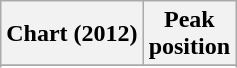<table class="wikitable sortable plainrowheaders" style="text-align:center">
<tr>
<th scope="col">Chart (2012)</th>
<th scope="col">Peak<br> position</th>
</tr>
<tr>
</tr>
<tr>
</tr>
<tr>
</tr>
</table>
